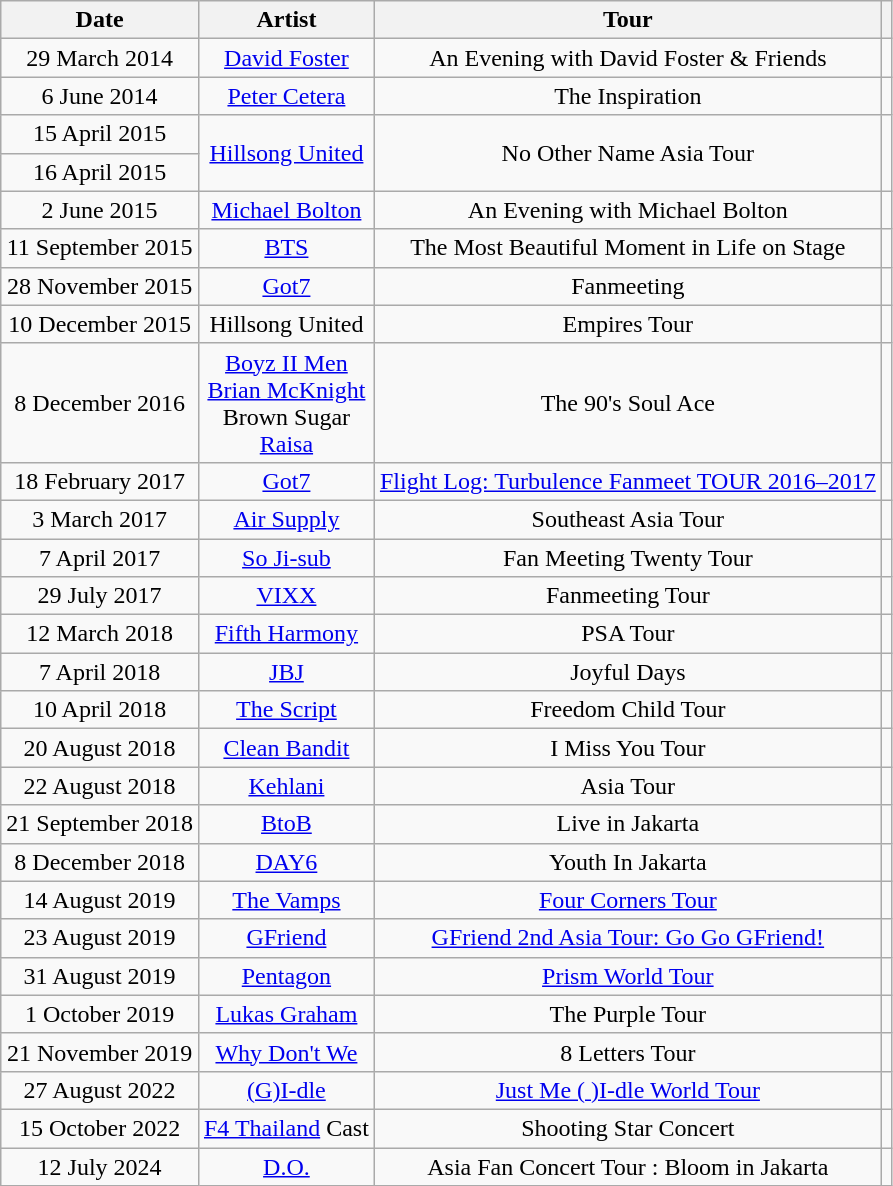<table class="wikitable" style="text-align: center;font-size:100%;">
<tr>
<th>Date</th>
<th>Artist</th>
<th>Tour</th>
<th></th>
</tr>
<tr>
<td>29 March 2014</td>
<td> <a href='#'>David Foster</a></td>
<td>An Evening with David Foster & Friends</td>
<td></td>
</tr>
<tr>
<td>6 June 2014</td>
<td> <a href='#'>Peter Cetera</a></td>
<td>The Inspiration</td>
<td></td>
</tr>
<tr>
<td>15 April 2015</td>
<td rowspan="2"> <a href='#'>Hillsong United</a></td>
<td rowspan="2">No Other Name Asia Tour</td>
<td rowspan="2"></td>
</tr>
<tr>
<td>16 April 2015</td>
</tr>
<tr>
<td>2 June 2015</td>
<td> <a href='#'>Michael Bolton</a></td>
<td>An Evening with Michael Bolton</td>
<td></td>
</tr>
<tr>
<td>11 September 2015</td>
<td> <a href='#'>BTS</a></td>
<td>The Most Beautiful Moment in Life on Stage</td>
<td></td>
</tr>
<tr>
<td>28 November 2015</td>
<td> <a href='#'>Got7</a></td>
<td>Fanmeeting</td>
<td></td>
</tr>
<tr>
<td>10 December 2015</td>
<td> Hillsong United</td>
<td>Empires Tour</td>
<td></td>
</tr>
<tr>
<td>8 December 2016</td>
<td> <a href='#'>Boyz II Men</a><br> <a href='#'>Brian McKnight</a><br> Brown Sugar<br> <a href='#'>Raisa</a></td>
<td>The 90's Soul Ace</td>
<td></td>
</tr>
<tr>
<td>18 February 2017</td>
<td> <a href='#'>Got7</a></td>
<td><a href='#'>Flight Log: Turbulence Fanmeet TOUR 2016–2017</a></td>
<td></td>
</tr>
<tr>
<td>3 March 2017</td>
<td> <a href='#'>Air Supply</a></td>
<td>Southeast Asia Tour</td>
<td></td>
</tr>
<tr>
<td>7 April 2017</td>
<td> <a href='#'>So Ji-sub</a></td>
<td>Fan Meeting Twenty Tour</td>
<td></td>
</tr>
<tr>
<td>29 July 2017</td>
<td> <a href='#'>VIXX</a></td>
<td>Fanmeeting Tour</td>
<td></td>
</tr>
<tr>
<td>12 March 2018</td>
<td> <a href='#'>Fifth Harmony</a></td>
<td>PSA Tour</td>
<td></td>
</tr>
<tr>
<td>7 April 2018</td>
<td> <a href='#'>JBJ</a></td>
<td>Joyful Days</td>
<td></td>
</tr>
<tr>
<td>10 April 2018</td>
<td> <a href='#'>The Script</a></td>
<td>Freedom Child Tour</td>
<td></td>
</tr>
<tr>
<td>20 August 2018</td>
<td> <a href='#'>Clean Bandit</a></td>
<td>I Miss You Tour</td>
<td></td>
</tr>
<tr>
<td>22 August 2018</td>
<td> <a href='#'>Kehlani</a></td>
<td>Asia Tour</td>
<td></td>
</tr>
<tr>
<td>21 September 2018</td>
<td> <a href='#'>BtoB</a></td>
<td>Live in Jakarta</td>
<td></td>
</tr>
<tr>
<td>8 December 2018</td>
<td><a href='#'>DAY6</a></td>
<td>Youth In Jakarta</td>
<td></td>
</tr>
<tr>
<td>14 August 2019</td>
<td> <a href='#'>The Vamps</a></td>
<td><a href='#'>Four Corners Tour</a></td>
<td></td>
</tr>
<tr>
<td>23 August 2019</td>
<td> <a href='#'>GFriend</a></td>
<td><a href='#'>GFriend 2nd Asia Tour: Go Go GFriend!</a></td>
<td></td>
</tr>
<tr>
<td>31 August 2019</td>
<td> <a href='#'>Pentagon</a></td>
<td><a href='#'>Prism World Tour</a></td>
<td></td>
</tr>
<tr>
<td>1 October 2019</td>
<td> <a href='#'>Lukas Graham</a></td>
<td>The Purple Tour</td>
<td></td>
</tr>
<tr>
<td>21 November 2019</td>
<td> <a href='#'>Why Don't We</a></td>
<td>8 Letters Tour</td>
<td></td>
</tr>
<tr>
<td>27 August 2022</td>
<td> <a href='#'>(G)I-dle</a></td>
<td><a href='#'>Just Me ( )I-dle World Tour</a></td>
<td></td>
</tr>
<tr>
<td>15 October 2022</td>
<td> <a href='#'>F4 Thailand</a> Cast</td>
<td>Shooting Star Concert</td>
<td></td>
</tr>
<tr>
<td>12 July 2024</td>
<td> <a href='#'>D.O.</a></td>
<td>Asia Fan Concert Tour : Bloom in Jakarta</td>
</tr>
</table>
